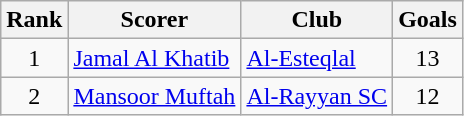<table class="wikitable" style="text-align:center">
<tr>
<th>Rank</th>
<th>Scorer</th>
<th>Club</th>
<th>Goals</th>
</tr>
<tr>
<td rowspan="1">1</td>
<td align="left">   <a href='#'>Jamal Al Khatib</a></td>
<td align="left"><a href='#'>Al-Esteqlal</a></td>
<td>13</td>
</tr>
<tr>
<td rowspan="2">2</td>
<td align="left">  <a href='#'>Mansoor Muftah</a></td>
<td align="left"><a href='#'>Al-Rayyan SC</a></td>
<td>12</td>
</tr>
</table>
